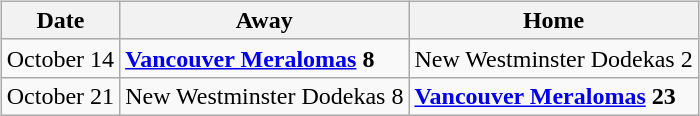<table cellspacing="10">
<tr>
<td valign="top"><br><table class="wikitable">
<tr>
<th>Date</th>
<th>Away</th>
<th>Home</th>
</tr>
<tr>
<td>October 14</td>
<td><strong><a href='#'>Vancouver Meralomas</a> 8</strong></td>
<td>New Westminster Dodekas 2</td>
</tr>
<tr>
<td>October 21</td>
<td>New Westminster Dodekas 8</td>
<td><strong><a href='#'>Vancouver Meralomas</a> 23</strong></td>
</tr>
</table>
</td>
</tr>
</table>
